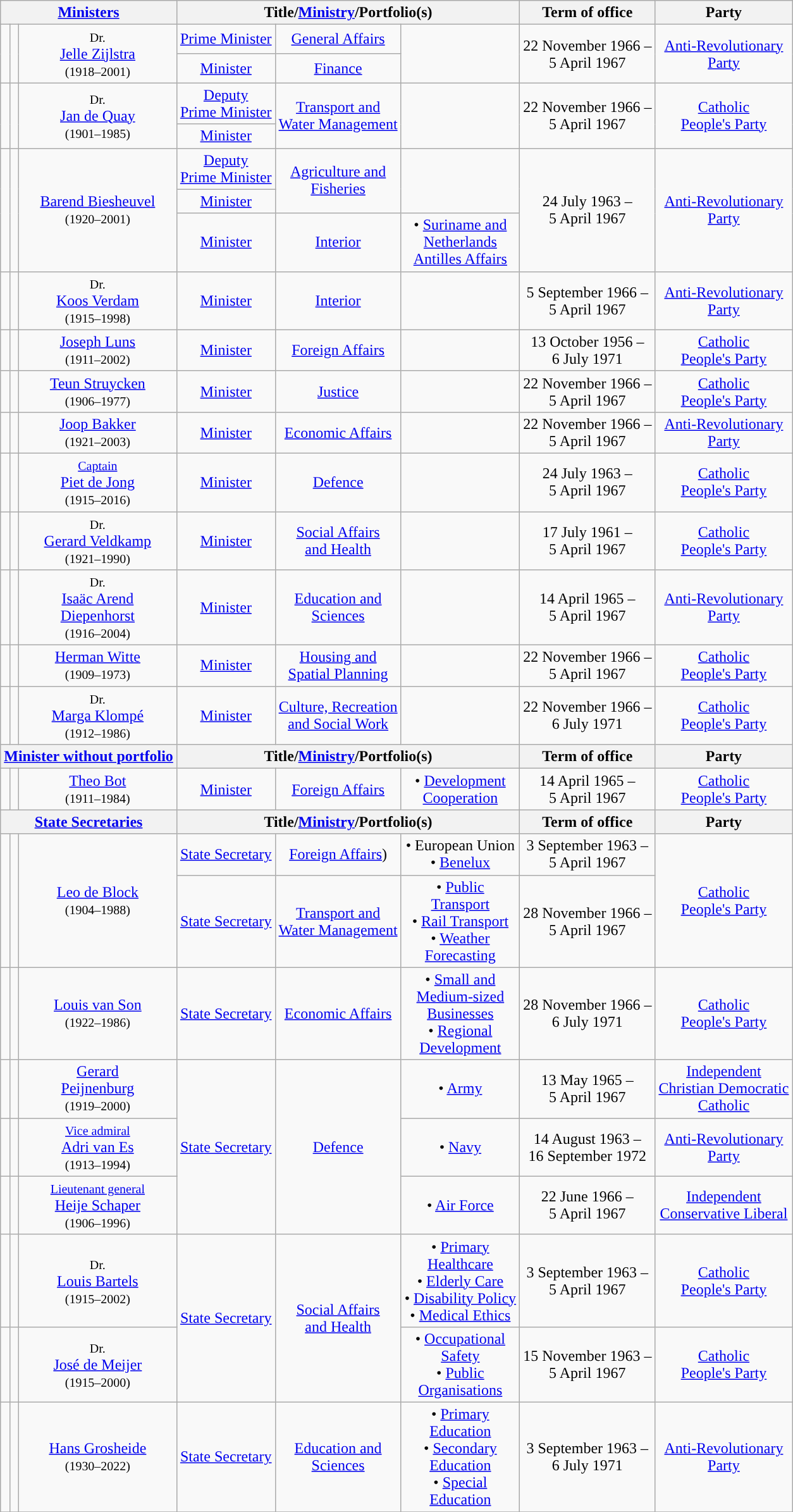<table class="wikitable" style="text-align:center">
<tr>
<th colspan=3><a href='#'>Ministers</a></th>
<th colspan=3>Title/<a href='#'>Ministry</a>/Portfolio(s)</th>
<th>Term of office</th>
<th>Party</th>
</tr>
<tr>
<td rowspan=2 style="background:"></td>
<td rowspan=2></td>
<td rowspan=2><small>Dr.</small> <br> <a href='#'>Jelle Zijlstra</a> <br> <small>(1918–2001)</small></td>
<td><a href='#'>Prime Minister</a></td>
<td><a href='#'>General Affairs</a></td>
<td rowspan=2></td>
<td rowspan=2>22 November 1966 – <br> 5 April 1967</td>
<td rowspan=2><a href='#'>Anti-Revolutionary <br> Party</a></td>
</tr>
<tr>
<td><a href='#'>Minister</a></td>
<td><a href='#'>Finance</a></td>
</tr>
<tr>
<td rowspan=2 style="background:"></td>
<td rowspan=2></td>
<td rowspan=2><small>Dr.</small> <br> <a href='#'>Jan de Quay</a> <br> <small>(1901–1985)</small></td>
<td><a href='#'>Deputy <br> Prime Minister</a></td>
<td rowspan=2><a href='#'>Transport and <br> Water Management</a></td>
<td rowspan=2></td>
<td rowspan=2>22 November 1966 – <br> 5 April 1967</td>
<td rowspan=2><a href='#'>Catholic <br> People's Party</a></td>
</tr>
<tr>
<td><a href='#'>Minister</a></td>
</tr>
<tr>
<td rowspan=3 style="background:"></td>
<td rowspan=3></td>
<td rowspan=3><a href='#'>Barend Biesheuvel</a> <br> <small>(1920–2001)</small></td>
<td><a href='#'>Deputy <br> Prime Minister</a></td>
<td rowspan=2><a href='#'>Agriculture and <br> Fisheries</a></td>
<td rowspan=2></td>
<td rowspan=3>24 July 1963 – <br> 5 April 1967 <br> </td>
<td rowspan=3><a href='#'>Anti-Revolutionary <br> Party</a></td>
</tr>
<tr>
<td><a href='#'>Minister</a></td>
</tr>
<tr>
<td><a href='#'>Minister</a></td>
<td><a href='#'>Interior</a></td>
<td>• <a href='#'>Suriname and <br> Netherlands <br> Antilles Affairs</a></td>
</tr>
<tr>
<td style="background:"></td>
<td></td>
<td><small>Dr.</small> <br> <a href='#'>Koos Verdam</a> <br> <small>(1915–1998)</small></td>
<td><a href='#'>Minister</a></td>
<td><a href='#'>Interior</a></td>
<td></td>
<td>5 September 1966 – <br> 5 April 1967 <br> </td>
<td><a href='#'>Anti-Revolutionary <br> Party</a></td>
</tr>
<tr>
<td style="background:"></td>
<td></td>
<td><a href='#'>Joseph Luns</a> <br> <small>(1911–2002)</small></td>
<td><a href='#'>Minister</a></td>
<td><a href='#'>Foreign Affairs</a></td>
<td></td>
<td>13 October 1956 – <br> 6 July 1971 <br> </td>
<td><a href='#'>Catholic <br> People's Party</a></td>
</tr>
<tr>
<td style="background:"></td>
<td></td>
<td><a href='#'>Teun Struycken</a> <br> <small>(1906–1977)</small></td>
<td><a href='#'>Minister</a></td>
<td><a href='#'>Justice</a></td>
<td></td>
<td>22 November 1966 – <br> 5 April 1967</td>
<td><a href='#'>Catholic <br> People's Party</a></td>
</tr>
<tr>
<td style="background:"></td>
<td></td>
<td><a href='#'>Joop Bakker</a> <br> <small>(1921–2003)</small></td>
<td><a href='#'>Minister</a></td>
<td><a href='#'>Economic Affairs</a></td>
<td></td>
<td>22 November 1966 – <br> 5 April 1967</td>
<td><a href='#'>Anti-Revolutionary <br> Party</a></td>
</tr>
<tr>
<td style="background:"></td>
<td></td>
<td><small><a href='#'>Captain</a></small> <br> <a href='#'>Piet de Jong</a> <br> <small>(1915–2016)</small></td>
<td><a href='#'>Minister</a></td>
<td><a href='#'>Defence</a></td>
<td></td>
<td>24 July 1963 – <br> 5 April 1967 <br> </td>
<td><a href='#'>Catholic <br> People's Party</a></td>
</tr>
<tr>
<td style="background:"></td>
<td></td>
<td><small>Dr.</small> <br> <a href='#'>Gerard Veldkamp</a> <br> <small>(1921–1990)</small></td>
<td><a href='#'>Minister</a></td>
<td><a href='#'>Social Affairs</a> <br> <a href='#'>and Health</a></td>
<td></td>
<td>17 July 1961 – <br> 5 April 1967 <br> </td>
<td><a href='#'>Catholic <br> People's Party</a></td>
</tr>
<tr>
<td style="background:"></td>
<td></td>
<td><small>Dr.</small> <br> <a href='#'>Isaäc Arend <br> Diepenhorst</a> <br> <small>(1916–2004)</small></td>
<td><a href='#'>Minister</a></td>
<td><a href='#'>Education and <br> Sciences</a></td>
<td></td>
<td>14 April 1965 – <br> 5 April 1967 <br> </td>
<td><a href='#'>Anti-Revolutionary <br> Party</a></td>
</tr>
<tr>
<td style="background:"></td>
<td></td>
<td><a href='#'>Herman Witte</a> <br> <small>(1909–1973)</small></td>
<td><a href='#'>Minister</a></td>
<td><a href='#'>Housing and <br> Spatial Planning</a></td>
<td></td>
<td>22 November 1966 – <br> 5 April 1967</td>
<td><a href='#'>Catholic <br> People's Party</a></td>
</tr>
<tr>
<td style="background:"></td>
<td></td>
<td><small>Dr.</small> <br> <a href='#'>Marga Klompé</a> <br> <small>(1912–1986)</small></td>
<td><a href='#'>Minister</a></td>
<td><a href='#'>Culture, Recreation <br> and Social Work</a></td>
<td></td>
<td>22 November 1966 – <br> 6 July 1971 <br> </td>
<td><a href='#'>Catholic <br> People's Party</a></td>
</tr>
<tr>
<th colspan=3><a href='#'>Minister without portfolio</a></th>
<th colspan=3>Title/<a href='#'>Ministry</a>/Portfolio(s)</th>
<th>Term of office</th>
<th>Party</th>
</tr>
<tr>
<td style="background:"></td>
<td></td>
<td><a href='#'>Theo Bot</a> <br> <small>(1911–1984)</small></td>
<td><a href='#'>Minister</a></td>
<td><a href='#'>Foreign Affairs</a></td>
<td>• <a href='#'>Development <br> Cooperation</a></td>
<td>14 April 1965 – <br> 5 April 1967 <br> </td>
<td><a href='#'>Catholic <br> People's Party</a></td>
</tr>
<tr>
<th colspan=3><a href='#'>State Secretaries</a></th>
<th colspan=3>Title/<a href='#'>Ministry</a>/Portfolio(s)</th>
<th>Term of office</th>
<th>Party</th>
</tr>
<tr>
<td rowspan=2 style="background:"></td>
<td rowspan=2></td>
<td rowspan=2><a href='#'>Leo de Block</a> <br> <small>(1904–1988)</small></td>
<td><a href='#'>State Secretary</a></td>
<td><a href='#'>Foreign Affairs</a>)</td>
<td>• European Union <br> • <a href='#'>Benelux</a></td>
<td>3 September 1963 – <br> 5 April 1967 <br> </td>
<td rowspan=2><a href='#'>Catholic <br> People's Party</a></td>
</tr>
<tr>
<td><a href='#'>State Secretary</a></td>
<td><a href='#'>Transport and <br> Water Management</a></td>
<td>• <a href='#'>Public <br> Transport</a> <br> • <a href='#'>Rail Transport</a> <br> • <a href='#'>Weather <br> Forecasting</a></td>
<td>28 November 1966 – <br> 5 April 1967</td>
</tr>
<tr>
<td style="background:"></td>
<td></td>
<td><a href='#'>Louis van Son</a> <br> <small>(1922–1986)</small></td>
<td><a href='#'>State Secretary</a></td>
<td><a href='#'>Economic Affairs</a></td>
<td>• <a href='#'>Small and <br> Medium-sized <br> Businesses</a> <br> • <a href='#'>Regional <br> Development</a></td>
<td>28 November 1966 – <br> 6 July 1971 <br> </td>
<td><a href='#'>Catholic <br> People's Party</a></td>
</tr>
<tr>
<td style="background:"></td>
<td></td>
<td><a href='#'>Gerard <br> Peijnenburg</a> <br> <small>(1919–2000)</small></td>
<td rowspan=3><a href='#'>State Secretary</a></td>
<td rowspan=3><a href='#'>Defence</a></td>
<td>• <a href='#'>Army</a></td>
<td>13 May 1965 – <br> 5 April 1967 <br> </td>
<td><a href='#'>Independent</a> <br> <a href='#'>Christian Democratic <br> Catholic</a></td>
</tr>
<tr>
<td style="background:"></td>
<td></td>
<td><small><a href='#'>Vice admiral</a></small> <br> <a href='#'>Adri van Es</a> <br> <small>(1913–1994)</small></td>
<td>• <a href='#'>Navy</a></td>
<td>14 August 1963 – <br> 16 September 1972 <br>  </td>
<td><a href='#'>Anti-Revolutionary <br> Party</a></td>
</tr>
<tr>
<td style="background:"></td>
<td></td>
<td><small><a href='#'>Lieutenant general</a></small> <br> <a href='#'>Heije Schaper</a> <br> <small>(1906–1996)</small></td>
<td>• <a href='#'>Air Force</a></td>
<td>22 June 1966 – <br> 5 April 1967 <br> </td>
<td><a href='#'>Independent</a> <br> <a href='#'>Conservative Liberal</a></td>
</tr>
<tr>
<td style="background:"></td>
<td></td>
<td><small>Dr.</small> <br> <a href='#'>Louis Bartels</a> <br> <small>(1915–2002)</small></td>
<td rowspan=2><a href='#'>State Secretary</a></td>
<td rowspan=2><a href='#'>Social Affairs</a> <br> <a href='#'>and Health</a></td>
<td>• <a href='#'>Primary <br> Healthcare</a> <br> • <a href='#'>Elderly Care</a> <br> • <a href='#'>Disability Policy</a> <br> • <a href='#'>Medical Ethics</a></td>
<td>3 September 1963 – <br> 5 April 1967 <br> </td>
<td><a href='#'>Catholic <br> People's Party</a></td>
</tr>
<tr>
<td style="background:"></td>
<td></td>
<td><small>Dr.</small> <br> <a href='#'>José de Meijer</a> <br> <small>(1915–2000)</small></td>
<td>• <a href='#'>Occupational <br> Safety</a> <br> • <a href='#'>Public <br> Organisations</a></td>
<td>15 November 1963 – <br> 5 April 1967 <br> </td>
<td><a href='#'>Catholic <br> People's Party</a></td>
</tr>
<tr>
<td style="background:"></td>
<td></td>
<td><a href='#'>Hans Grosheide</a> <br> <small>(1930–2022)</small></td>
<td><a href='#'>State Secretary</a></td>
<td><a href='#'>Education and <br> Sciences</a></td>
<td>• <a href='#'>Primary <br> Education</a> <br> • <a href='#'>Secondary <br> Education</a> <br> • <a href='#'>Special <br> Education</a></td>
<td>3 September 1963 – <br> 6 July 1971 <br>  </td>
<td><a href='#'>Anti-Revolutionary <br> Party</a></td>
</tr>
<tr>
</tr>
</table>
